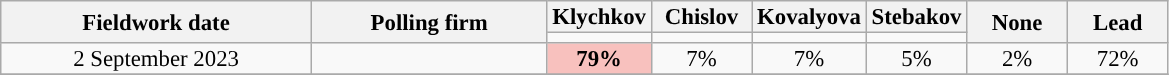<table class=wikitable style="font-size:95%; line-height:14px; text-align:center">
<tr>
<th style=width:200px; rowspan=2>Fieldwork date</th>
<th style=width:150px; rowspan=2>Polling firm</th>
<th style="width:60px;">Klychkov</th>
<th style="width:60px;">Chislov</th>
<th style="width:60px;">Kovalyova</th>
<th style="width:60px;">Stebakov</th>
<th style="width:60px;" rowspan=2>None</th>
<th style="width:60px;" rowspan="2">Lead</th>
</tr>
<tr>
<td bgcolor=></td>
<td bgcolor=></td>
<td bgcolor=></td>
<td bgcolor=></td>
</tr>
<tr>
<td>2 September 2023</td>
<td></td>
<td style="background:#F8C1BE"><strong>79%</strong></td>
<td>7%</td>
<td>7%</td>
<td>5%</td>
<td>2%</td>
<td style="background:">72%</td>
</tr>
<tr>
</tr>
</table>
